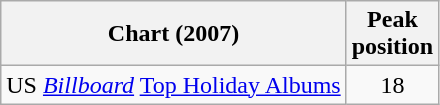<table class="wikitable sortable">
<tr>
<th>Chart (2007)</th>
<th>Peak<br>position</th>
</tr>
<tr>
<td>US <em><a href='#'>Billboard</a></em> <a href='#'>Top Holiday Albums</a></td>
<td align="center">18</td>
</tr>
</table>
